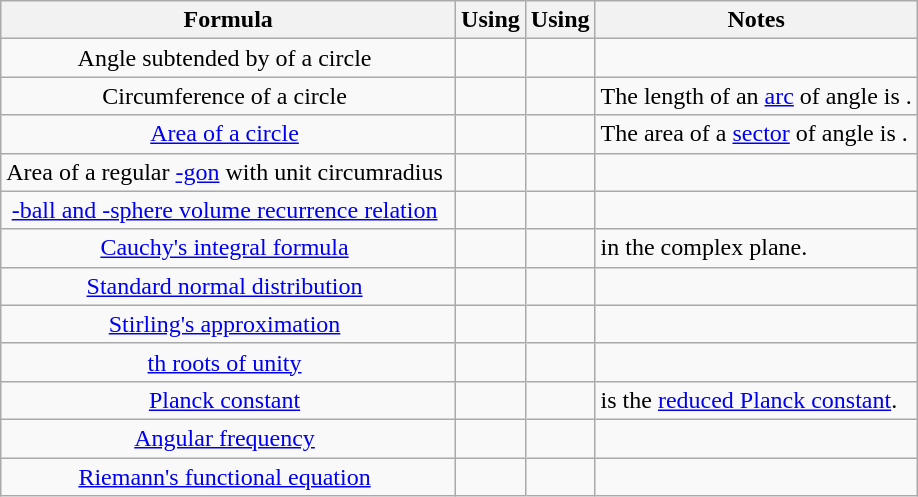<table class="wikitable" style="border: none;">
<tr>
<th>Formula</th>
<th>Using </th>
<th>Using </th>
<th>Notes</th>
</tr>
<tr>
<td style="text-align: center; padding-left: 0.fem; padding-right: 0.5em;">Angle subtended by  of a circle</td>
<td style="text-align: center; border-style: solid none solid none; padding-left: 0.5em;"></td>
<td style="text-align: center; padding: 0.5% 2em 0.5% 0.5em;"></td>
<td></td>
</tr>
<tr>
<td style="text-align: center; padding-right: 0.5em;">Circumference of a circle</td>
<td style="text-align: center; border-style: solid none solid none; padding-left: 0.5em;"></td>
<td style="text-align: center; padding: 0.5% 2em 0.5% 0.5em;"></td>
<td>The length of an <a href='#'>arc</a> of angle  is .</td>
</tr>
<tr>
<td style="text-align: center; padding-left: 0.fem; padding-right: 0.5em;"><a href='#'>Area of a circle</a></td>
<td style="text-align: center; border-style: solid none solid none; padding-left: 0.5em;"></td>
<td style="text-align: center; padding: 0.5% 2em 0.5% 0.5em;"></td>
<td>The area of a <a href='#'>sector</a> of angle  is .</td>
</tr>
<tr>
<td style="text-align: center; padding-left: 0.fem; padding-right: 0.5em;">Area of a regular <a href='#'>-gon</a> with unit circumradius</td>
<td style="text-align: center; border-style: solid none solid none; padding-left: 0.5em;"></td>
<td style="text-align: center; padding: 0.5% 2em 0.5% 0.5em;"></td>
<td></td>
</tr>
<tr>
<td style="text-align: center; padding-left: 0.fem; padding-right: 0.5em;"><a href='#'>-ball and -sphere volume recurrence relation</a></td>
<td style="text-align: center; border-style: solid none solid none; padding-left: 0.5em;"><br></td>
<td style="text-align: center; padding: 0.5% 2em 0.5% 0.5em;"><br></td>
<td> </td>
</tr>
<tr>
<td style="text-align: center; padding-left: 0.fem; padding-right: 0.5em;"><a href='#'>Cauchy's integral formula</a></td>
<td style="text-align: center; border-style: solid none solid none; padding-left: 0.5em;"></td>
<td style="text-align: center; padding: 0.5% 2em 0.5% 0.5em;"></td>
<td> in the complex plane.</td>
</tr>
<tr>
<td style="text-align: center; padding-left: 0.fem; padding-right: 0.5em;"><a href='#'>Standard normal distribution</a></td>
<td style="text-align: center; border-style: solid none solid none; padding-left: 0.5em;"></td>
<td style="text-align: center; padding: 0.5% 2em 0.5% 0.5em;"></td>
<td></td>
</tr>
<tr>
<td style="text-align: center; padding-left: 0.fem; padding-right: 0.5em;"><a href='#'>Stirling's approximation</a></td>
<td style="text-align: center; border-style: solid none solid none; padding-left: 0.5em;"></td>
<td style="text-align: center; padding: 0.5% 2em 0.5% 0.5em;"></td>
<td></td>
</tr>
<tr>
<td style="text-align: center; padding-left: 0.fem; padding-right: 0.5em;"><a href='#'>th roots of unity</a></td>
<td style="text-align: center; border-style: solid none solid none; padding-left: 0.5em;"></td>
<td style="text-align: center; padding: 0.5% 2em 0.5% 0.5em;"></td>
<td></td>
</tr>
<tr>
<td style="text-align: center; padding-left: 0.fem; padding-right: 0.5em;"><a href='#'>Planck constant</a></td>
<td style="text-align: center; border-style: solid none solid none; padding-left: 0.5em;"></td>
<td style="text-align: center; padding: 0.5% 2em 0.5% 0.5em;"></td>
<td> is the <a href='#'>reduced Planck constant</a>.</td>
</tr>
<tr>
<td style="text-align: center; padding-left: 0.fem; padding-right: 0.5em;"><a href='#'>Angular frequency</a></td>
<td style="text-align: center; border-style: solid none solid none; padding-left: 0.5em;"></td>
<td style="text-align: center; padding: 0.5% 2em 0.5% 0.5em;"></td>
<td></td>
</tr>
<tr>
<td style="text-align: center; padding-left: 0.fem; padding-right: 0.5em;"><a href='#'>Riemann's functional equation</a></td>
<td style="text-align: center; border-style: solid none solid none; padding-left: 0.5em;"></td>
<td style="text-align: center; padding: 0.5% 2em 0.5% 0.5em;"></td>
<td></td>
</tr>
<tr>
</tr>
</table>
